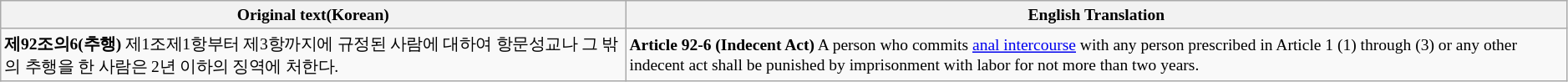<table class=wikitable style="font-size:small">
<tr>
<th>Original text(Korean)</th>
<th>English Translation</th>
</tr>
<tr>
<td><strong>제92조의6(추행)</strong> 제1조제1항부터 제3항까지에 규정된 사람에 대하여 항문성교나 그 밖의 추행을 한 사람은 2년 이하의 징역에 처한다.</td>
<td><strong>Article 92-6 (Indecent Act)</strong> A person who commits <a href='#'>anal intercourse</a> with any person prescribed in Article 1 (1) through (3) or any other indecent act shall be punished by imprisonment with labor for not more than two years.</td>
</tr>
</table>
